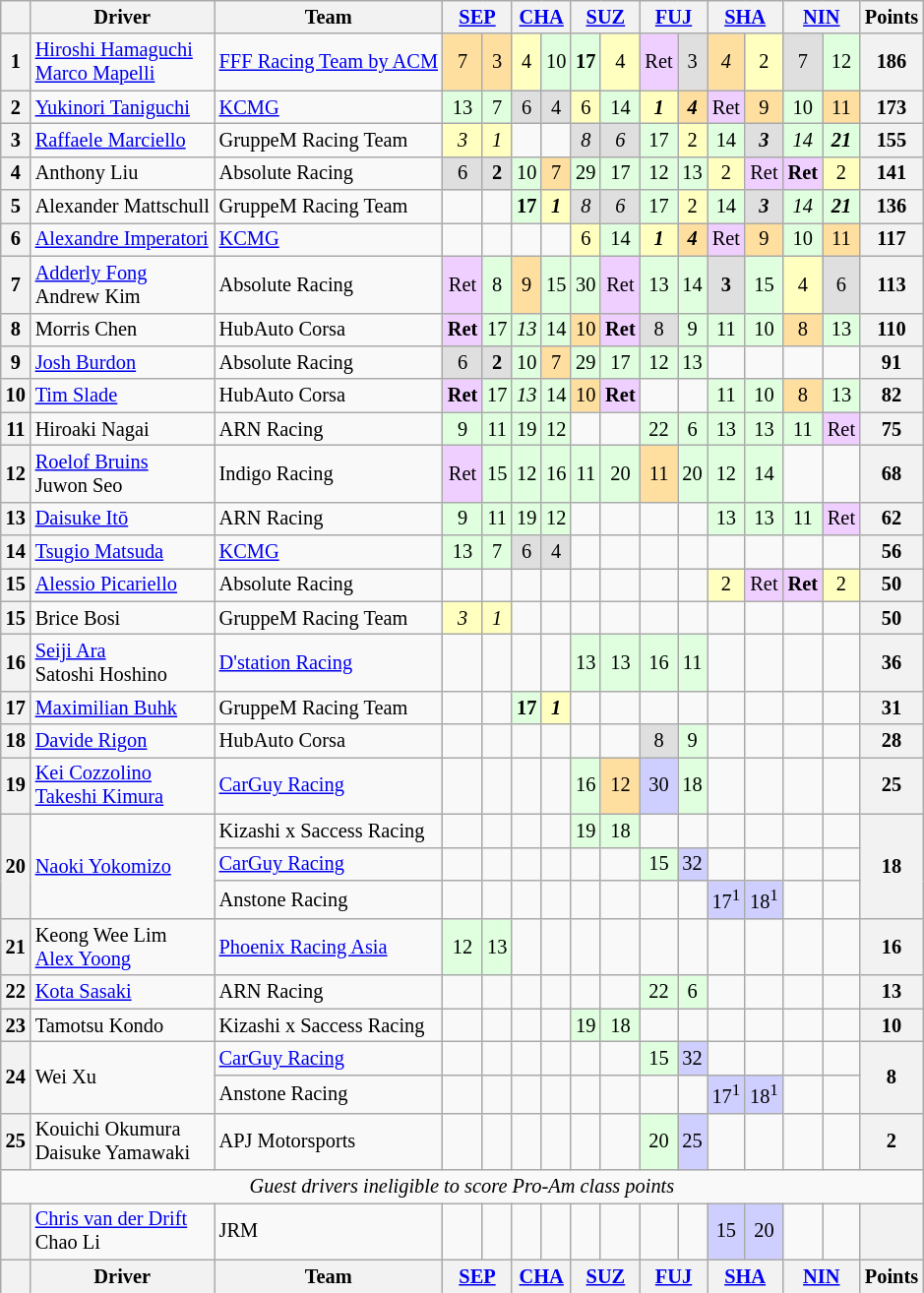<table class="wikitable" style="font-size: 85%; text-align:center;">
<tr>
<th></th>
<th>Driver</th>
<th>Team</th>
<th colspan=2><a href='#'>SEP</a><br></th>
<th colspan=2><a href='#'>CHA</a><br></th>
<th colspan=2><a href='#'>SUZ</a><br></th>
<th colspan=2><a href='#'>FUJ</a><br></th>
<th colspan=2><a href='#'>SHA</a><br></th>
<th colspan=2><a href='#'>NIN</a><br></th>
<th>Points</th>
</tr>
<tr>
<th>1</th>
<td align=left> <a href='#'>Hiroshi Hamaguchi</a><br> <a href='#'>Marco Mapelli</a></td>
<td align=left> <a href='#'>FFF Racing Team by ACM</a></td>
<td style="background:#FFDF9F;">7</td>
<td style="background:#FFDF9F;">3</td>
<td style="background:#FFFFBF;">4</td>
<td style="background:#DFFFDF;">10</td>
<td style="background:#DFFFDF;"><strong>17</strong></td>
<td style="background:#FFFFBF;">4</td>
<td style="background:#EFCFFF;">Ret</td>
<td style="background:#DFDFDF;">3</td>
<td style="background:#FFDF9F;"><em>4</em></td>
<td style="background:#FFFFBF;">2</td>
<td style="background:#DFDFDF;">7</td>
<td style="background:#DFFFDF;">12</td>
<th>186</th>
</tr>
<tr>
<th>2</th>
<td align=left> <a href='#'>Yukinori Taniguchi</a></td>
<td align=left> <a href='#'>KCMG</a></td>
<td style="background:#DFFFDF;">13</td>
<td style="background:#DFFFDF;">7</td>
<td style="background:#DFDFDF;">6</td>
<td style="background:#DFDFDF;">4</td>
<td style="background:#FFFFBF;">6</td>
<td style="background:#DFFFDF;">14</td>
<td style="background:#FFFFBF;"><strong><em>1</em></strong></td>
<td style="background:#FFDF9F;"><strong><em>4</em></strong></td>
<td style="background:#EFCFFF;">Ret</td>
<td style="background:#FFDF9F;">9</td>
<td style="background:#DFFFDF;">10</td>
<td style="background:#FFDF9F;">11</td>
<th>173</th>
</tr>
<tr>
<th>3</th>
<td align=left> <a href='#'>Raffaele Marciello</a></td>
<td align=left> GruppeM Racing Team</td>
<td style="background:#FFFFBF;"><em>3</em></td>
<td style="background:#FFFFBF;"><em>1</em></td>
<td></td>
<td></td>
<td style="background:#DFDFDF;"><em>8</em></td>
<td style="background:#DFDFDF;"><em>6</em></td>
<td style="background:#DFFFDF;">17</td>
<td style="background:#FFFFBF;">2</td>
<td style="background:#DFFFDF;">14</td>
<td style="background:#DFDFDF;"><strong><em>3</em></strong></td>
<td style="background:#DFFFDF;"><em>14</em></td>
<td style="background:#DFFFDF;"><strong><em>21</em></strong></td>
<th>155</th>
</tr>
<tr>
<th>4</th>
<td align=left> Anthony Liu</td>
<td align=left> Absolute Racing</td>
<td style="background:#DFDFDF;">6</td>
<td style="background:#DFDFDF;"><strong>2</strong></td>
<td style="background:#DFFFDF;">10</td>
<td style="background:#FFDF9F;">7</td>
<td style="background:#DFFFDF;">29</td>
<td style="background:#DFFFDF;">17</td>
<td style="background:#DFFFDF;">12</td>
<td style="background:#DFFFDF;">13</td>
<td style="background:#FFFFBF;">2</td>
<td style="background:#EFCFFF;">Ret</td>
<td style="background:#EFCFFF;"><strong>Ret</strong></td>
<td style="background:#FFFFBF;">2</td>
<th>141</th>
</tr>
<tr>
<th>5</th>
<td align=left> Alexander Mattschull</td>
<td align=left> GruppeM Racing Team</td>
<td></td>
<td></td>
<td style="background:#DFFFDF;"><strong>17</strong></td>
<td style="background:#FFFFBF;"><strong><em>1</em></strong></td>
<td style="background:#DFDFDF;"><em>8</em></td>
<td style="background:#DFDFDF;"><em>6</em></td>
<td style="background:#DFFFDF;">17</td>
<td style="background:#FFFFBF;">2</td>
<td style="background:#DFFFDF;">14</td>
<td style="background:#DFDFDF;"><strong><em>3</em></strong></td>
<td style="background:#DFFFDF;"><em>14</em></td>
<td style="background:#DFFFDF;"><strong><em>21</em></strong></td>
<th>136</th>
</tr>
<tr>
<th>6</th>
<td align=left> <a href='#'>Alexandre Imperatori</a></td>
<td align=left> <a href='#'>KCMG</a></td>
<td></td>
<td></td>
<td></td>
<td></td>
<td style="background:#FFFFBF;">6</td>
<td style="background:#DFFFDF;">14</td>
<td style="background:#FFFFBF;"><strong><em>1</em></strong></td>
<td style="background:#FFDF9F;"><strong><em>4</em></strong></td>
<td style="background:#EFCFFF;">Ret</td>
<td style="background:#FFDF9F;">9</td>
<td style="background:#DFFFDF;">10</td>
<td style="background:#FFDF9F;">11</td>
<th>117</th>
</tr>
<tr>
<th>7</th>
<td align=left> <a href='#'>Adderly Fong</a><br> Andrew Kim</td>
<td align=left> Absolute Racing</td>
<td style="background:#EFCFFF;">Ret</td>
<td style="background:#DFFFDF;">8</td>
<td style="background:#FFDF9F;">9</td>
<td style="background:#DFFFDF;">15</td>
<td style="background:#DFFFDF;">30</td>
<td style="background:#EFCFFF;">Ret</td>
<td style="background:#DFFFDF;">13</td>
<td style="background:#DFFFDF;">14</td>
<td style="background:#DFDFDF;"><strong>3</strong></td>
<td style="background:#DFFFDF;">15</td>
<td style="background:#FFFFBF;">4</td>
<td style="background:#DFDFDF;">6</td>
<th>113</th>
</tr>
<tr>
<th>8</th>
<td align=left> Morris Chen</td>
<td align=left> HubAuto Corsa</td>
<td style="background:#EFCFFF;"><strong>Ret</strong></td>
<td style="background:#DFFFDF;">17</td>
<td style="background:#DFFFDF;"><em>13</em></td>
<td style="background:#DFFFDF;">14</td>
<td style="background:#FFDF9F;">10</td>
<td style="background:#EFCFFF;"><strong>Ret</strong></td>
<td style="background:#DFDFDF;">8</td>
<td style="background:#DFFFDF;">9</td>
<td style="background:#DFFFDF;">11</td>
<td style="background:#DFFFDF;">10</td>
<td style="background:#FFDF9F;">8</td>
<td style="background:#DFFFDF;">13</td>
<th>110</th>
</tr>
<tr>
<th>9</th>
<td align=left> <a href='#'>Josh Burdon</a></td>
<td align=left> Absolute Racing</td>
<td style="background:#DFDFDF;">6</td>
<td style="background:#DFDFDF;"><strong>2</strong></td>
<td style="background:#DFFFDF;">10</td>
<td style="background:#FFDF9F;">7</td>
<td style="background:#DFFFDF;">29</td>
<td style="background:#DFFFDF;">17</td>
<td style="background:#DFFFDF;">12</td>
<td style="background:#DFFFDF;">13</td>
<td></td>
<td></td>
<td></td>
<td></td>
<th>91</th>
</tr>
<tr>
<th>10</th>
<td align=left> <a href='#'>Tim Slade</a></td>
<td align=left> HubAuto Corsa</td>
<td style="background:#EFCFFF;"><strong>Ret</strong></td>
<td style="background:#DFFFDF;">17</td>
<td style="background:#DFFFDF;"><em>13</em></td>
<td style="background:#DFFFDF;">14</td>
<td style="background:#FFDF9F;">10</td>
<td style="background:#EFCFFF;"><strong>Ret</strong></td>
<td></td>
<td></td>
<td style="background:#DFFFDF;">11</td>
<td style="background:#DFFFDF;">10</td>
<td style="background:#FFDF9F;">8</td>
<td style="background:#DFFFDF;">13</td>
<th>82</th>
</tr>
<tr>
<th>11</th>
<td align=left> Hiroaki Nagai</td>
<td align=left> ARN Racing</td>
<td style="background:#DFFFDF;">9</td>
<td style="background:#DFFFDF;">11</td>
<td style="background:#DFFFDF;">19</td>
<td style="background:#DFFFDF;">12</td>
<td></td>
<td></td>
<td style="background:#DFFFDF;">22</td>
<td style="background:#DFFFDF;">6</td>
<td style="background:#DFFFDF;">13</td>
<td style="background:#DFFFDF;">13</td>
<td style="background:#DFFFDF;">11</td>
<td style="background:#EFCFFF;">Ret</td>
<th>75</th>
</tr>
<tr>
<th>12</th>
<td align=left> <a href='#'>Roelof Bruins</a><br> Juwon Seo</td>
<td align=left> Indigo Racing</td>
<td style="background:#EFCFFF;">Ret</td>
<td style="background:#DFFFDF;">15</td>
<td style="background:#DFFFDF;">12</td>
<td style="background:#DFFFDF;">16</td>
<td style="background:#DFFFDF;">11</td>
<td style="background:#DFFFDF;">20</td>
<td style="background:#FFDF9F;">11</td>
<td style="background:#DFFFDF;">20</td>
<td style="background:#DFFFDF;">12</td>
<td style="background:#DFFFDF;">14</td>
<td></td>
<td></td>
<th>68</th>
</tr>
<tr>
<th>13</th>
<td align=left> <a href='#'>Daisuke Itō</a></td>
<td align=left> ARN Racing</td>
<td style="background:#DFFFDF;">9</td>
<td style="background:#DFFFDF;">11</td>
<td style="background:#DFFFDF;">19</td>
<td style="background:#DFFFDF;">12</td>
<td></td>
<td></td>
<td></td>
<td></td>
<td style="background:#DFFFDF;">13</td>
<td style="background:#DFFFDF;">13</td>
<td style="background:#DFFFDF;">11</td>
<td style="background:#EFCFFF;">Ret</td>
<th>62</th>
</tr>
<tr>
<th>14</th>
<td align=left> <a href='#'>Tsugio Matsuda</a></td>
<td align=left> <a href='#'>KCMG</a></td>
<td style="background:#DFFFDF;">13</td>
<td style="background:#DFFFDF;">7</td>
<td style="background:#DFDFDF;">6</td>
<td style="background:#DFDFDF;">4</td>
<td></td>
<td></td>
<td></td>
<td></td>
<td></td>
<td></td>
<td></td>
<td></td>
<th>56</th>
</tr>
<tr>
<th>15</th>
<td align=left> <a href='#'>Alessio Picariello</a></td>
<td align=left> Absolute Racing</td>
<td></td>
<td></td>
<td></td>
<td></td>
<td></td>
<td></td>
<td></td>
<td></td>
<td style="background:#FFFFBF;">2</td>
<td style="background:#EFCFFF;">Ret</td>
<td style="background:#EFCFFF;"><strong>Ret</strong></td>
<td style="background:#FFFFBF;">2</td>
<th>50</th>
</tr>
<tr>
<th>15</th>
<td align=left> Brice Bosi</td>
<td align=left> GruppeM Racing Team</td>
<td style="background:#FFFFBF;"><em>3</em></td>
<td style="background:#FFFFBF;"><em>1</em></td>
<td></td>
<td></td>
<td></td>
<td></td>
<td></td>
<td></td>
<td></td>
<td></td>
<td></td>
<td></td>
<th>50</th>
</tr>
<tr>
<th>16</th>
<td align=left> <a href='#'>Seiji Ara</a><br> Satoshi Hoshino</td>
<td align=left> <a href='#'>D'station Racing</a></td>
<td></td>
<td></td>
<td></td>
<td></td>
<td style="background:#DFFFDF;">13</td>
<td style="background:#DFFFDF;">13</td>
<td style="background:#DFFFDF;">16</td>
<td style="background:#DFFFDF;">11</td>
<td></td>
<td></td>
<td></td>
<td></td>
<th>36</th>
</tr>
<tr>
<th>17</th>
<td align=left> <a href='#'>Maximilian Buhk</a></td>
<td align=left> GruppeM Racing Team</td>
<td></td>
<td></td>
<td style="background:#DFFFDF;"><strong>17</strong></td>
<td style="background:#FFFFBF;"><strong><em>1</em></strong></td>
<td></td>
<td></td>
<td></td>
<td></td>
<td></td>
<td></td>
<td></td>
<td></td>
<th>31</th>
</tr>
<tr>
<th>18</th>
<td align=left> <a href='#'>Davide Rigon</a></td>
<td align=left> HubAuto Corsa</td>
<td></td>
<td></td>
<td></td>
<td></td>
<td></td>
<td></td>
<td style="background:#DFDFDF;">8</td>
<td style="background:#DFFFDF;">9</td>
<td></td>
<td></td>
<td></td>
<td></td>
<th>28</th>
</tr>
<tr>
<th>19</th>
<td align=left> <a href='#'>Kei Cozzolino</a><br> <a href='#'>Takeshi Kimura</a></td>
<td align=left> <a href='#'>CarGuy Racing</a></td>
<td></td>
<td></td>
<td></td>
<td></td>
<td style="background:#DFFFDF;">16</td>
<td style="background:#FFDF9F;">12</td>
<td style="background:#CFCFFF;">30</td>
<td style="background:#DFFFDF;">18</td>
<td></td>
<td></td>
<td></td>
<td></td>
<th>25</th>
</tr>
<tr>
<th rowspan=3>20</th>
<td rowspan=3 align=left> <a href='#'>Naoki Yokomizo</a></td>
<td align=left> Kizashi x Saccess Racing</td>
<td></td>
<td></td>
<td></td>
<td></td>
<td style="background:#DFFFDF;">19</td>
<td style="background:#DFFFDF;">18</td>
<td></td>
<td></td>
<td></td>
<td></td>
<td></td>
<td></td>
<th rowspan=3>18</th>
</tr>
<tr>
<td align=left> <a href='#'>CarGuy Racing</a></td>
<td></td>
<td></td>
<td></td>
<td></td>
<td></td>
<td></td>
<td style="background:#DFFFDF;">15</td>
<td style="background:#CFCFFF;">32</td>
<td></td>
<td></td>
<td></td>
<td></td>
</tr>
<tr>
<td align=left> Anstone Racing</td>
<td></td>
<td></td>
<td></td>
<td></td>
<td></td>
<td></td>
<td></td>
<td></td>
<td style="background:#CFCFFF;">17<sup>1</sup></td>
<td style="background:#CFCFFF;">18<sup>1</sup></td>
<td></td>
<td></td>
</tr>
<tr>
<th>21</th>
<td align=left> Keong Wee Lim<br> <a href='#'>Alex Yoong</a></td>
<td align=left> <a href='#'>Phoenix Racing Asia</a></td>
<td style="background:#DFFFDF;">12</td>
<td style="background:#DFFFDF;">13</td>
<td></td>
<td></td>
<td></td>
<td></td>
<td></td>
<td></td>
<td></td>
<td></td>
<td></td>
<td></td>
<th>16</th>
</tr>
<tr>
<th>22</th>
<td align=left> <a href='#'>Kota Sasaki</a></td>
<td align=left> ARN Racing</td>
<td></td>
<td></td>
<td></td>
<td></td>
<td></td>
<td></td>
<td style="background:#DFFFDF;">22</td>
<td style="background:#DFFFDF;">6</td>
<td></td>
<td></td>
<td></td>
<td></td>
<th>13</th>
</tr>
<tr>
<th>23</th>
<td align=left> Tamotsu Kondo</td>
<td align=left> Kizashi x Saccess Racing</td>
<td></td>
<td></td>
<td></td>
<td></td>
<td style="background:#DFFFDF;">19</td>
<td style="background:#DFFFDF;">18</td>
<td></td>
<td></td>
<td></td>
<td></td>
<td></td>
<td></td>
<th>10</th>
</tr>
<tr>
<th rowspan=2>24</th>
<td rowspan=2 align=left> Wei Xu</td>
<td align=left> <a href='#'>CarGuy Racing</a></td>
<td></td>
<td></td>
<td></td>
<td></td>
<td></td>
<td></td>
<td style="background:#DFFFDF;">15</td>
<td style="background:#CFCFFF;">32</td>
<td></td>
<td></td>
<td></td>
<td></td>
<th rowspan=2>8</th>
</tr>
<tr>
<td align=left> Anstone Racing</td>
<td></td>
<td></td>
<td></td>
<td></td>
<td></td>
<td></td>
<td></td>
<td></td>
<td style="background:#CFCFFF;">17<sup>1</sup></td>
<td style="background:#CFCFFF;">18<sup>1</sup></td>
<td></td>
<td></td>
</tr>
<tr>
<th>25</th>
<td align=left> Kouichi Okumura<br> Daisuke Yamawaki</td>
<td align=left> APJ Motorsports</td>
<td></td>
<td></td>
<td></td>
<td></td>
<td></td>
<td></td>
<td style="background:#DFFFDF;">20</td>
<td style="background:#CFCFFF;">25</td>
<td></td>
<td></td>
<td></td>
<td></td>
<th>2</th>
</tr>
<tr>
<td colspan=16><em>Guest drivers ineligible to score Pro-Am class points</em></td>
</tr>
<tr>
<th></th>
<td align=left> <a href='#'>Chris van der Drift</a><br> Chao Li</td>
<td align=left> JRM</td>
<td></td>
<td></td>
<td></td>
<td></td>
<td></td>
<td></td>
<td></td>
<td></td>
<td style="background:#CFCFFF;">15</td>
<td style="background:#CFCFFF;">20</td>
<td></td>
<td></td>
<th></th>
</tr>
<tr valign="top">
<th valign=middle></th>
<th valign=middle>Driver</th>
<th valign=middle>Team</th>
<th colspan=2><a href='#'>SEP</a><br></th>
<th colspan=2><a href='#'>CHA</a><br></th>
<th colspan=2><a href='#'>SUZ</a><br></th>
<th colspan=2><a href='#'>FUJ</a><br></th>
<th colspan=2><a href='#'>SHA</a><br></th>
<th colspan=2><a href='#'>NIN</a><br></th>
<th valign=middle>Points</th>
</tr>
</table>
